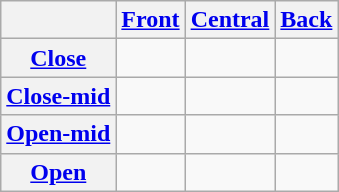<table class="wikitable">
<tr>
<th></th>
<th><a href='#'>Front</a></th>
<th><a href='#'>Central</a></th>
<th><a href='#'>Back</a></th>
</tr>
<tr align="center">
<th><a href='#'>Close</a></th>
<td> </td>
<td></td>
<td> </td>
</tr>
<tr align="center">
<th><a href='#'>Close-mid</a></th>
<td> </td>
<td></td>
<td> </td>
</tr>
<tr align="center">
<th><a href='#'>Open-mid</a></th>
<td> </td>
<td></td>
<td> </td>
</tr>
<tr align="center">
<th><a href='#'>Open</a></th>
<td></td>
<td> </td>
<td></td>
</tr>
</table>
